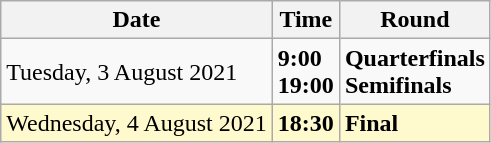<table class="wikitable">
<tr>
<th>Date</th>
<th>Time</th>
<th>Round</th>
</tr>
<tr>
<td>Tuesday, 3 August 2021</td>
<td><strong>9:00</strong><br><strong>19:00</strong></td>
<td><strong>Quarterfinals</strong><br><strong>Semifinals</strong></td>
</tr>
<tr style=background:lemonchiffon>
<td>Wednesday, 4 August 2021</td>
<td><strong>18:30</strong></td>
<td><strong>Final</strong></td>
</tr>
</table>
